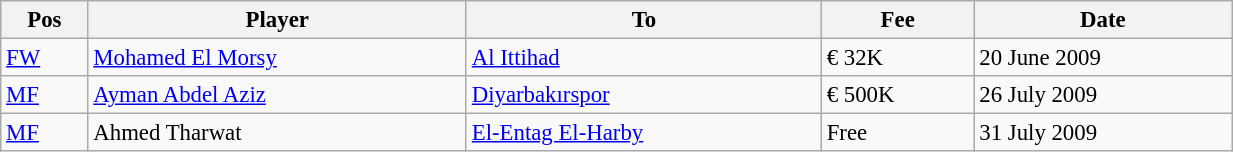<table class="wikitable sortable" style="width:65%; text-align:center; font-size:95%; text-align:left;">
<tr>
<th>Pos</th>
<th>Player</th>
<th>To</th>
<th>Fee</th>
<th>Date</th>
</tr>
<tr>
<td><a href='#'>FW</a></td>
<td> <a href='#'>Mohamed El Morsy</a></td>
<td><a href='#'>Al Ittihad</a></td>
<td>€ 32K</td>
<td>20 June 2009</td>
</tr>
<tr>
<td><a href='#'>MF</a></td>
<td> <a href='#'>Ayman Abdel Aziz</a></td>
<td><a href='#'>Diyarbakırspor</a></td>
<td>€ 500K</td>
<td>26 July 2009</td>
</tr>
<tr>
<td><a href='#'>MF</a></td>
<td> Ahmed Tharwat</td>
<td><a href='#'>El-Entag El-Harby</a></td>
<td>Free</td>
<td>31 July 2009</td>
</tr>
</table>
